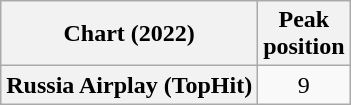<table class="wikitable plainrowheaders" style="text-align:center">
<tr>
<th scope="col">Chart (2022)</th>
<th scope="col">Peak<br>position</th>
</tr>
<tr>
<th scope="row">Russia Airplay (TopHit)</th>
<td>9</td>
</tr>
</table>
